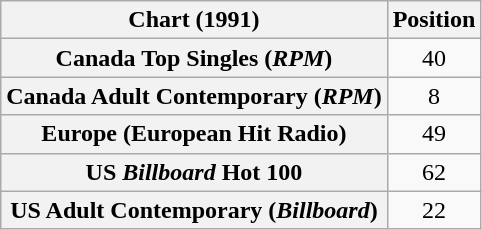<table class="wikitable sortable plainrowheaders" style="text-align:center">
<tr>
<th>Chart (1991)</th>
<th>Position</th>
</tr>
<tr>
<th scope="row">Canada Top Singles (<em>RPM</em>)</th>
<td>40</td>
</tr>
<tr>
<th scope="row">Canada Adult Contemporary (<em>RPM</em>)</th>
<td>8</td>
</tr>
<tr>
<th scope="row">Europe (European Hit Radio)</th>
<td>49</td>
</tr>
<tr>
<th scope="row">US <em>Billboard</em> Hot 100</th>
<td>62</td>
</tr>
<tr>
<th scope="row">US Adult Contemporary (<em>Billboard</em>)</th>
<td>22</td>
</tr>
</table>
